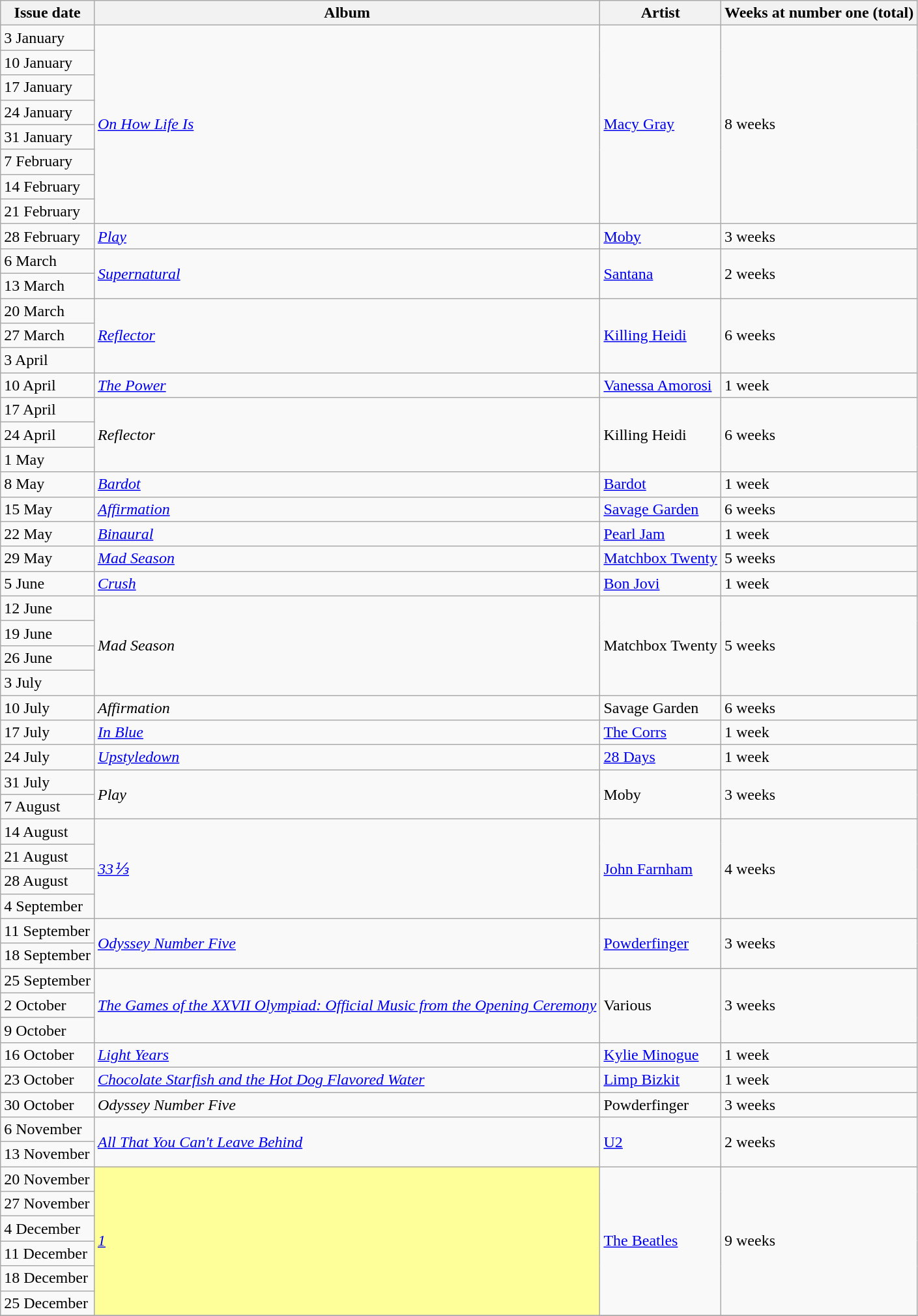<table class=wikitable>
<tr>
<th>Issue date</th>
<th>Album</th>
<th>Artist</th>
<th>Weeks at number one (total)</th>
</tr>
<tr>
<td>3 January</td>
<td rowspan="8"><em><a href='#'>On How Life Is</a></em></td>
<td rowspan="8"><a href='#'>Macy Gray</a></td>
<td rowspan="8">8 weeks</td>
</tr>
<tr>
<td>10 January</td>
</tr>
<tr>
<td>17 January</td>
</tr>
<tr>
<td>24 January</td>
</tr>
<tr>
<td>31 January</td>
</tr>
<tr>
<td>7 February</td>
</tr>
<tr>
<td>14 February</td>
</tr>
<tr>
<td>21 February</td>
</tr>
<tr>
<td>28 February</td>
<td><em><a href='#'>Play</a></em></td>
<td><a href='#'>Moby</a></td>
<td>3 weeks</td>
</tr>
<tr>
<td>6 March</td>
<td rowspan="2"><em><a href='#'>Supernatural</a></em></td>
<td rowspan="2"><a href='#'>Santana</a></td>
<td rowspan="2">2 weeks</td>
</tr>
<tr>
<td>13 March</td>
</tr>
<tr>
<td>20 March</td>
<td rowspan="3"><em><a href='#'>Reflector</a></em></td>
<td rowspan="3"><a href='#'>Killing Heidi</a></td>
<td rowspan="3">6 weeks</td>
</tr>
<tr>
<td>27 March</td>
</tr>
<tr>
<td>3 April</td>
</tr>
<tr>
<td>10 April</td>
<td><em><a href='#'>The Power</a></em></td>
<td><a href='#'>Vanessa Amorosi</a></td>
<td>1 week</td>
</tr>
<tr>
<td>17 April</td>
<td rowspan="3"><em>Reflector</em></td>
<td rowspan="3">Killing Heidi</td>
<td rowspan="3">6 weeks</td>
</tr>
<tr>
<td>24 April</td>
</tr>
<tr>
<td>1 May</td>
</tr>
<tr>
<td>8 May</td>
<td><em><a href='#'>Bardot</a></em></td>
<td><a href='#'>Bardot</a></td>
<td>1 week</td>
</tr>
<tr>
<td>15 May</td>
<td><em><a href='#'>Affirmation</a></em></td>
<td><a href='#'>Savage Garden</a></td>
<td>6 weeks</td>
</tr>
<tr>
<td>22 May</td>
<td><em><a href='#'>Binaural</a></em></td>
<td><a href='#'>Pearl Jam</a></td>
<td>1 week</td>
</tr>
<tr>
<td>29 May</td>
<td><em><a href='#'>Mad Season</a></em></td>
<td><a href='#'>Matchbox Twenty</a></td>
<td>5 weeks</td>
</tr>
<tr>
<td>5 June</td>
<td><em><a href='#'>Crush</a></em></td>
<td><a href='#'>Bon Jovi</a></td>
<td>1 week</td>
</tr>
<tr>
<td>12 June</td>
<td rowspan="4"><em>Mad Season</em></td>
<td rowspan="4">Matchbox Twenty</td>
<td rowspan="4">5 weeks</td>
</tr>
<tr>
<td>19 June</td>
</tr>
<tr>
<td>26 June</td>
</tr>
<tr>
<td>3 July</td>
</tr>
<tr>
<td>10 July</td>
<td><em>Affirmation</em></td>
<td>Savage Garden</td>
<td>6 weeks</td>
</tr>
<tr>
<td>17 July</td>
<td><em><a href='#'>In Blue</a></em></td>
<td><a href='#'>The Corrs</a></td>
<td>1 week</td>
</tr>
<tr>
<td>24 July</td>
<td><em><a href='#'>Upstyledown</a></em></td>
<td><a href='#'>28 Days</a></td>
<td>1 week</td>
</tr>
<tr>
<td>31 July</td>
<td rowspan="2"><em>Play</em></td>
<td rowspan="2">Moby</td>
<td rowspan="2">3 weeks</td>
</tr>
<tr>
<td>7 August</td>
</tr>
<tr>
<td>14 August</td>
<td rowspan="4"><em><a href='#'>33⅓</a></em></td>
<td rowspan="4"><a href='#'>John Farnham</a></td>
<td rowspan="4">4 weeks</td>
</tr>
<tr>
<td>21 August</td>
</tr>
<tr>
<td>28 August</td>
</tr>
<tr>
<td>4 September</td>
</tr>
<tr>
<td>11 September</td>
<td rowspan="2"><em><a href='#'>Odyssey Number Five</a></em></td>
<td rowspan="2"><a href='#'>Powderfinger</a></td>
<td rowspan="2">3 weeks</td>
</tr>
<tr>
<td>18 September</td>
</tr>
<tr>
<td>25 September</td>
<td rowspan="3"><em><a href='#'>The Games of the XXVII Olympiad: Official Music from the Opening Ceremony</a></em></td>
<td rowspan="3">Various</td>
<td rowspan="3">3 weeks</td>
</tr>
<tr>
<td>2 October</td>
</tr>
<tr>
<td>9 October</td>
</tr>
<tr>
<td>16 October</td>
<td><em><a href='#'>Light Years</a></em></td>
<td><a href='#'>Kylie Minogue</a></td>
<td>1 week</td>
</tr>
<tr>
<td>23 October</td>
<td><em><a href='#'>Chocolate Starfish and the Hot Dog Flavored Water</a></em></td>
<td><a href='#'>Limp Bizkit</a></td>
<td>1 week</td>
</tr>
<tr>
<td>30 October</td>
<td><em>Odyssey Number Five</em></td>
<td>Powderfinger</td>
<td>3 weeks</td>
</tr>
<tr>
<td>6 November</td>
<td rowspan="2"><em><a href='#'>All That You Can't Leave Behind</a></em></td>
<td rowspan="2"><a href='#'>U2</a></td>
<td rowspan="2">2 weeks</td>
</tr>
<tr>
<td>13 November</td>
</tr>
<tr>
<td>20 November</td>
<td bgcolor=#FFFF99 rowspan="6"><em><a href='#'>1</a></em></td>
<td rowspan="6"><a href='#'>The Beatles</a></td>
<td rowspan="6">9 weeks</td>
</tr>
<tr>
<td>27 November</td>
</tr>
<tr>
<td>4 December</td>
</tr>
<tr>
<td>11 December</td>
</tr>
<tr>
<td>18 December</td>
</tr>
<tr>
<td>25 December</td>
</tr>
<tr>
</tr>
</table>
